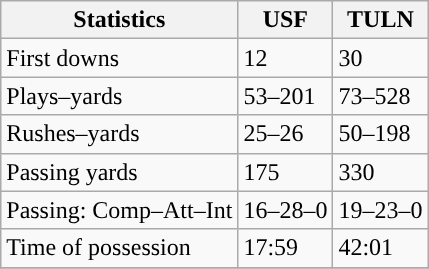<table class="wikitable" style="float: left;">
<tr>
<th>Statistics</th>
<th>USF</th>
<th>TULN</th>
</tr>
<tr>
<td>First downs</td>
<td>12</td>
<td>30</td>
</tr>
<tr>
<td>Plays–yards</td>
<td>53–201</td>
<td>73–528</td>
</tr>
<tr>
<td>Rushes–yards</td>
<td>25–26</td>
<td>50–198</td>
</tr>
<tr>
<td>Passing yards</td>
<td>175</td>
<td>330</td>
</tr>
<tr>
<td>Passing: Comp–Att–Int</td>
<td>16–28–0</td>
<td>19–23–0</td>
</tr>
<tr>
<td>Time of possession</td>
<td>17:59</td>
<td>42:01</td>
</tr>
<tr>
</tr>
</table>
